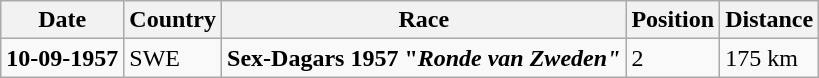<table class="wikitable">
<tr>
<th>Date</th>
<th>Country</th>
<th>Race</th>
<th>Position</th>
<th>Distance</th>
</tr>
<tr>
<td><strong>10-09-1957</strong></td>
<td> SWE</td>
<td><strong>Sex-Dagars 1957 "<em>Ronde van Zweden"<strong><em></td>
<td>2</td>
<td></strong>175 km<strong></td>
</tr>
</table>
